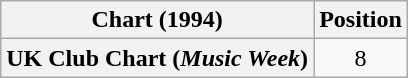<table class="wikitable sortable plainrowheaders" style="text-align:center">
<tr>
<th scope="col">Chart (1994)</th>
<th scope="col">Position</th>
</tr>
<tr>
<th scope="row">UK Club Chart (<em>Music Week</em>)</th>
<td>8</td>
</tr>
</table>
